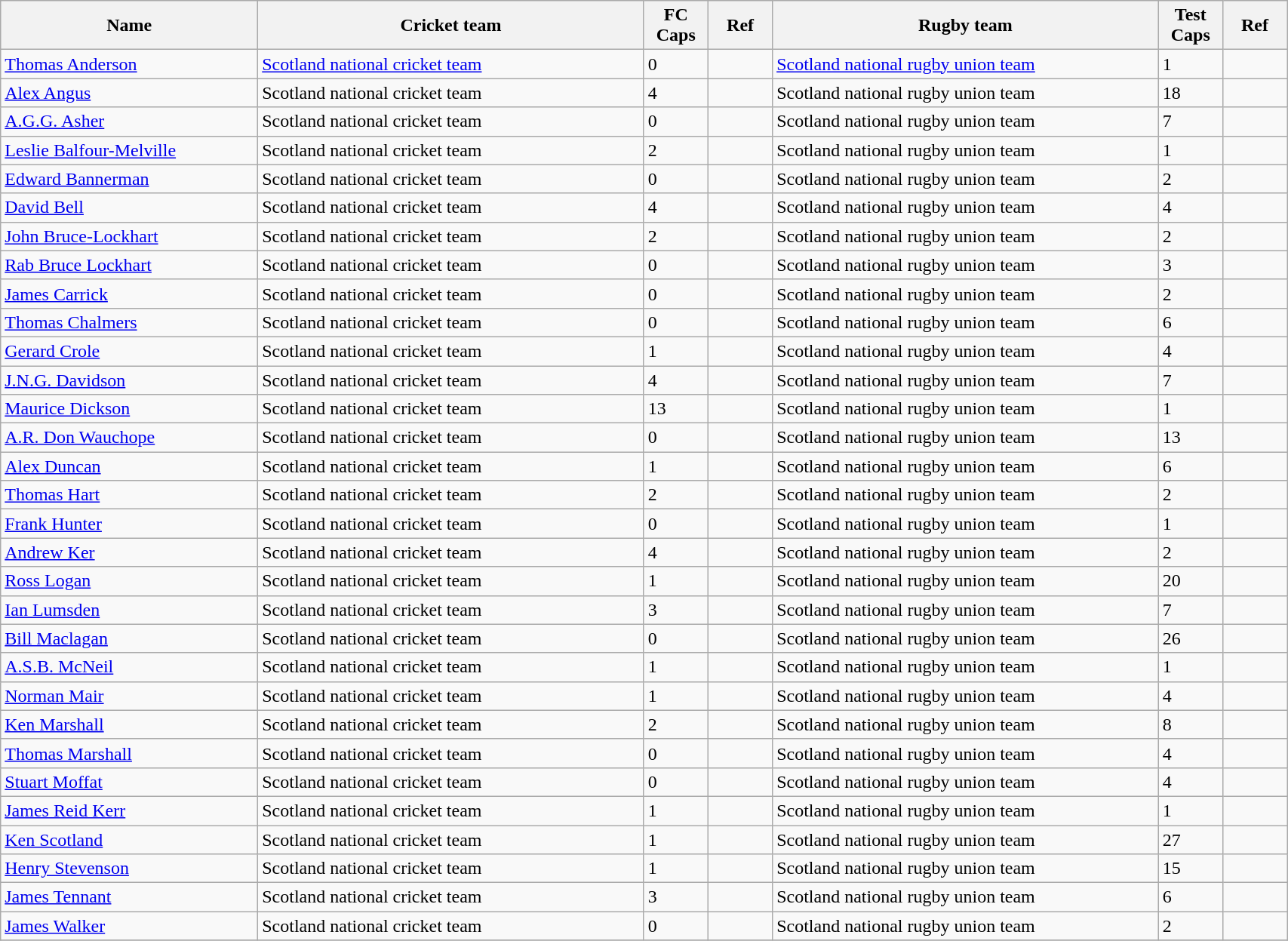<table class=wikitable width=90%>
<tr>
<th width=20%>Name</th>
<th width=30%>Cricket team</th>
<th width=5%>FC Caps</th>
<th width=5%>Ref</th>
<th width=30%>Rugby team</th>
<th width=5%>Test Caps</th>
<th width=5%>Ref</th>
</tr>
<tr>
<td><a href='#'>Thomas Anderson</a></td>
<td><a href='#'>Scotland national cricket team</a></td>
<td>0</td>
<td></td>
<td><a href='#'>Scotland national rugby union team</a></td>
<td>1</td>
<td></td>
</tr>
<tr>
<td><a href='#'>Alex Angus</a></td>
<td>Scotland national cricket team</td>
<td>4</td>
<td></td>
<td>Scotland national rugby union team</td>
<td>18</td>
<td></td>
</tr>
<tr>
<td><a href='#'>A.G.G. Asher</a></td>
<td>Scotland national cricket team</td>
<td>0</td>
<td></td>
<td>Scotland national rugby union team</td>
<td>7</td>
<td></td>
</tr>
<tr>
<td><a href='#'>Leslie Balfour-Melville</a></td>
<td>Scotland national cricket team</td>
<td>2</td>
<td></td>
<td>Scotland national rugby union team</td>
<td>1</td>
<td></td>
</tr>
<tr>
<td><a href='#'>Edward Bannerman</a></td>
<td>Scotland national cricket team</td>
<td>0</td>
<td></td>
<td>Scotland national rugby union team</td>
<td>2</td>
<td></td>
</tr>
<tr>
<td><a href='#'>David Bell</a></td>
<td>Scotland national cricket team</td>
<td>4</td>
<td></td>
<td>Scotland national rugby union team</td>
<td>4</td>
<td></td>
</tr>
<tr>
<td><a href='#'>John Bruce-Lockhart</a></td>
<td>Scotland national cricket team</td>
<td>2</td>
<td></td>
<td>Scotland national rugby union team</td>
<td>2</td>
<td></td>
</tr>
<tr>
<td><a href='#'>Rab Bruce Lockhart</a></td>
<td>Scotland national cricket team</td>
<td>0</td>
<td></td>
<td>Scotland national rugby union team</td>
<td>3</td>
<td></td>
</tr>
<tr>
<td><a href='#'>James Carrick</a></td>
<td>Scotland national cricket team</td>
<td>0</td>
<td></td>
<td>Scotland national rugby union team</td>
<td>2</td>
<td></td>
</tr>
<tr>
<td><a href='#'>Thomas Chalmers</a></td>
<td>Scotland national cricket team</td>
<td>0</td>
<td></td>
<td>Scotland national rugby union team</td>
<td>6</td>
<td></td>
</tr>
<tr>
<td><a href='#'>Gerard Crole</a></td>
<td>Scotland national cricket team</td>
<td>1</td>
<td></td>
<td>Scotland national rugby union team</td>
<td>4</td>
<td></td>
</tr>
<tr>
<td><a href='#'>J.N.G. Davidson</a></td>
<td>Scotland national cricket team</td>
<td>4</td>
<td></td>
<td>Scotland national rugby union team</td>
<td>7</td>
<td></td>
</tr>
<tr>
<td><a href='#'>Maurice Dickson</a></td>
<td>Scotland national cricket team</td>
<td>13</td>
<td></td>
<td>Scotland national rugby union team</td>
<td>1</td>
<td></td>
</tr>
<tr>
<td><a href='#'>A.R. Don Wauchope</a></td>
<td>Scotland national cricket team</td>
<td>0</td>
<td></td>
<td>Scotland national rugby union team</td>
<td>13</td>
<td></td>
</tr>
<tr>
<td><a href='#'>Alex Duncan</a></td>
<td>Scotland national cricket team</td>
<td>1</td>
<td></td>
<td>Scotland national rugby union team</td>
<td>6</td>
<td></td>
</tr>
<tr>
<td><a href='#'>Thomas Hart</a></td>
<td>Scotland national cricket team</td>
<td>2</td>
<td></td>
<td>Scotland national rugby union team</td>
<td>2</td>
<td></td>
</tr>
<tr>
<td><a href='#'>Frank Hunter</a></td>
<td>Scotland national cricket team</td>
<td>0</td>
<td></td>
<td>Scotland national rugby union team</td>
<td>1</td>
<td></td>
</tr>
<tr>
<td><a href='#'>Andrew Ker</a></td>
<td>Scotland national cricket team</td>
<td>4</td>
<td></td>
<td>Scotland national rugby union team</td>
<td>2</td>
<td></td>
</tr>
<tr>
<td><a href='#'>Ross Logan</a></td>
<td>Scotland national cricket team</td>
<td>1</td>
<td></td>
<td>Scotland national rugby union team</td>
<td>20</td>
<td></td>
</tr>
<tr>
<td><a href='#'>Ian Lumsden</a></td>
<td>Scotland national cricket team</td>
<td>3</td>
<td></td>
<td>Scotland national rugby union team</td>
<td>7</td>
<td></td>
</tr>
<tr>
<td><a href='#'>Bill Maclagan</a></td>
<td>Scotland national cricket team</td>
<td>0</td>
<td></td>
<td>Scotland national rugby union team</td>
<td>26</td>
<td></td>
</tr>
<tr>
<td><a href='#'>A.S.B. McNeil</a></td>
<td>Scotland national cricket team</td>
<td>1</td>
<td></td>
<td>Scotland national rugby union team</td>
<td>1</td>
<td></td>
</tr>
<tr>
<td><a href='#'>Norman Mair</a></td>
<td>Scotland national cricket team</td>
<td>1</td>
<td></td>
<td>Scotland national rugby union team</td>
<td>4</td>
<td></td>
</tr>
<tr>
<td><a href='#'>Ken Marshall</a></td>
<td>Scotland national cricket team</td>
<td>2</td>
<td></td>
<td>Scotland national rugby union team</td>
<td>8</td>
<td></td>
</tr>
<tr>
<td><a href='#'>Thomas Marshall</a></td>
<td>Scotland national cricket team</td>
<td>0</td>
<td></td>
<td>Scotland national rugby union team</td>
<td>4</td>
<td></td>
</tr>
<tr>
<td><a href='#'>Stuart Moffat</a></td>
<td>Scotland national cricket team</td>
<td>0</td>
<td></td>
<td>Scotland national rugby union team</td>
<td>4</td>
<td></td>
</tr>
<tr>
<td><a href='#'>James Reid Kerr</a></td>
<td>Scotland national cricket team</td>
<td>1</td>
<td></td>
<td>Scotland national rugby union team</td>
<td>1</td>
<td></td>
</tr>
<tr>
<td><a href='#'>Ken Scotland</a></td>
<td>Scotland national cricket team</td>
<td>1</td>
<td></td>
<td>Scotland national rugby union team</td>
<td>27</td>
<td></td>
</tr>
<tr>
<td><a href='#'>Henry Stevenson</a></td>
<td>Scotland national cricket team</td>
<td>1</td>
<td></td>
<td>Scotland national rugby union team</td>
<td>15</td>
<td></td>
</tr>
<tr>
<td><a href='#'>James Tennant</a></td>
<td>Scotland national cricket team</td>
<td>3</td>
<td></td>
<td>Scotland national rugby union team</td>
<td>6</td>
<td></td>
</tr>
<tr>
<td><a href='#'>James Walker</a></td>
<td>Scotland national cricket team</td>
<td>0</td>
<td></td>
<td>Scotland national rugby union team</td>
<td>2</td>
<td></td>
</tr>
<tr>
</tr>
</table>
